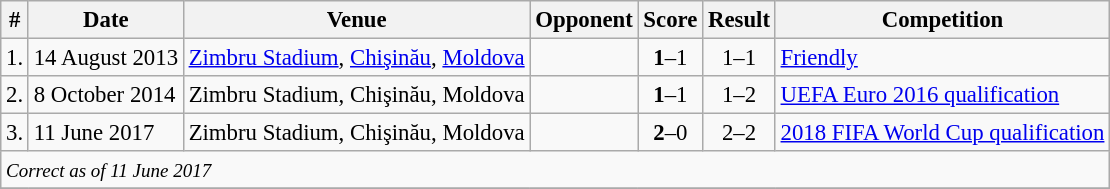<table class="wikitable" style="font-size:95%;">
<tr>
<th>#</th>
<th>Date</th>
<th>Venue</th>
<th>Opponent</th>
<th>Score</th>
<th>Result</th>
<th>Competition</th>
</tr>
<tr>
<td>1.</td>
<td>14 August 2013</td>
<td><a href='#'>Zimbru Stadium</a>, <a href='#'>Chişinău</a>, <a href='#'>Moldova</a></td>
<td></td>
<td align=center><strong>1</strong>–1</td>
<td align=center>1–1</td>
<td><a href='#'>Friendly</a></td>
</tr>
<tr>
<td>2.</td>
<td>8 October 2014</td>
<td>Zimbru Stadium, Chişinău, Moldova</td>
<td></td>
<td align=center><strong>1</strong>–1</td>
<td align=center>1–2</td>
<td><a href='#'>UEFA Euro 2016 qualification</a></td>
</tr>
<tr>
<td>3.</td>
<td>11 June 2017</td>
<td>Zimbru Stadium, Chişinău, Moldova</td>
<td></td>
<td align=center><strong>2</strong>–0</td>
<td align=center>2–2</td>
<td><a href='#'>2018 FIFA World Cup qualification</a></td>
</tr>
<tr>
<td colspan="12"><small><em>Correct as of 11 June 2017</em></small></td>
</tr>
<tr>
</tr>
</table>
